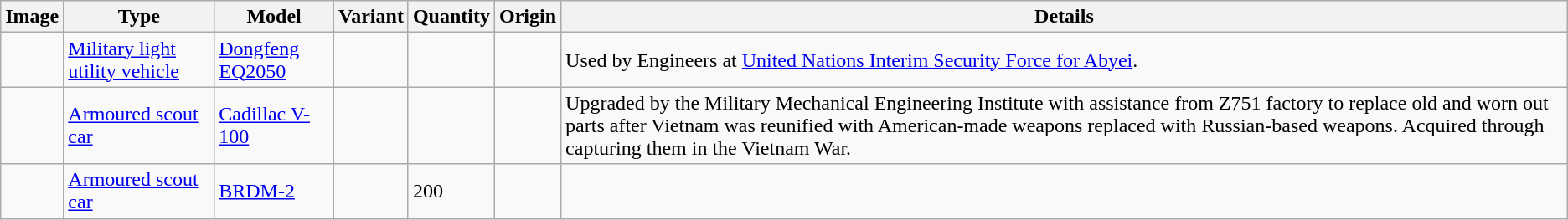<table class="wikitable">
<tr>
<th>Image</th>
<th>Type</th>
<th>Model</th>
<th>Variant</th>
<th>Quantity</th>
<th>Origin</th>
<th>Details</th>
</tr>
<tr>
<td></td>
<td><a href='#'>Military light utility vehicle</a></td>
<td><a href='#'>Dongfeng EQ2050</a></td>
<td></td>
<td></td>
<td></td>
<td>Used by Engineers at <a href='#'>United Nations Interim Security Force for Abyei</a>.</td>
</tr>
<tr>
<td></td>
<td><a href='#'>Armoured scout car</a></td>
<td><a href='#'>Cadillac V-100</a></td>
<td></td>
<td></td>
<td></td>
<td>Upgraded by the Military Mechanical Engineering Institute with assistance from Z751 factory to replace old and worn out parts after Vietnam was reunified with American-made weapons replaced with Russian-based weapons. Acquired through capturing them in the Vietnam War.</td>
</tr>
<tr>
<td></td>
<td><a href='#'>Armoured scout car</a></td>
<td><a href='#'>BRDM-2</a></td>
<td></td>
<td>200</td>
<td></td>
<td></td>
</tr>
</table>
